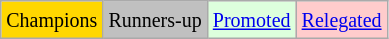<table class="wikitable">
<tr>
<td bgcolor=gold><small>Champions</small></td>
<td bgcolor=silver><small>Runners-up</small></td>
<td bgcolor="#DDFFDD"><small><a href='#'>Promoted</a></small></td>
<td bgcolor= "#FFCCCC"><small><a href='#'>Relegated</a></small></td>
</tr>
</table>
